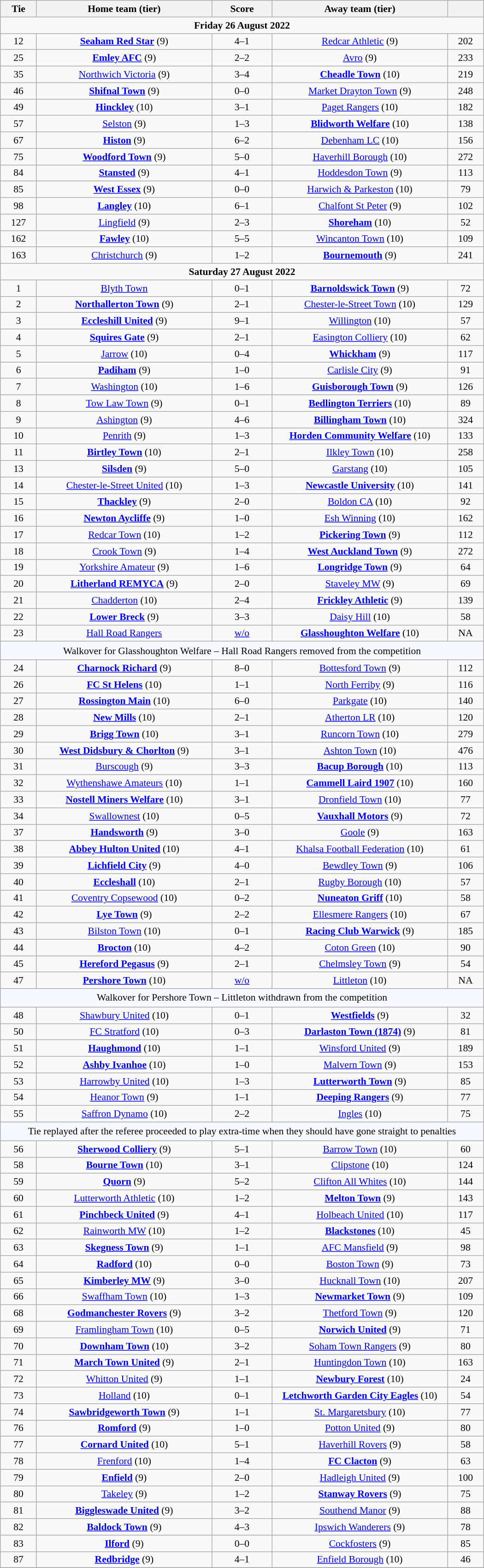<table class="wikitable" style="width:700px;text-align:center;font-size:90%">
<tr>
<th scope="col" style="width: 7.50%">Tie</th>
<th scope="col" style="width:36.25%">Home team (tier)</th>
<th scope="col" style="width:12.50%">Score</th>
<th scope="col" style="width:36.25%">Away team (tier)</th>
<th scope="col" style="width: 7.50%"></th>
</tr>
<tr>
<td colspan="5"><strong>Friday 26 August 2022</strong></td>
</tr>
<tr>
<td>12</td>
<td><strong><a href='#'>Seaham Red Star</a></strong> (9)</td>
<td>4–1</td>
<td><a href='#'>Redcar Athletic</a> (9)</td>
<td>202</td>
</tr>
<tr>
<td>25</td>
<td><strong><a href='#'>Emley AFC</a></strong> (9)</td>
<td>2–2 </td>
<td><a href='#'>Avro</a> (9)</td>
<td>233</td>
</tr>
<tr>
<td>35</td>
<td><a href='#'>Northwich Victoria</a> (9)</td>
<td>3–4</td>
<td><strong><a href='#'>Cheadle Town</a></strong> (10)</td>
<td>219</td>
</tr>
<tr>
<td>46</td>
<td><strong><a href='#'>Shifnal Town</a></strong> (9)</td>
<td>0–0 </td>
<td><a href='#'>Market Drayton Town</a> (9)</td>
<td>248</td>
</tr>
<tr>
<td>49</td>
<td><strong><a href='#'>Hinckley</a></strong> (10)</td>
<td>3–1</td>
<td><a href='#'>Paget Rangers</a> (10)</td>
<td>182</td>
</tr>
<tr>
<td>57</td>
<td><a href='#'>Selston</a> (9)</td>
<td>1–3</td>
<td><strong><a href='#'>Blidworth Welfare</a></strong> (10)</td>
<td>138</td>
</tr>
<tr>
<td>67</td>
<td><strong><a href='#'>Histon</a></strong> (9)</td>
<td>6–2</td>
<td><a href='#'>Debenham LC</a> (10)</td>
<td>156</td>
</tr>
<tr>
<td>75</td>
<td><strong><a href='#'>Woodford Town</a></strong> (9)</td>
<td>5–0</td>
<td><a href='#'>Haverhill Borough</a> (10)</td>
<td>272</td>
</tr>
<tr>
<td>84</td>
<td><strong><a href='#'>Stansted</a></strong> (9)</td>
<td>4–1</td>
<td><a href='#'>Hoddesdon Town</a> (9)</td>
<td>113</td>
</tr>
<tr>
<td>85</td>
<td><strong><a href='#'>West Essex</a></strong> (9)</td>
<td>0–0 </td>
<td><a href='#'>Harwich & Parkeston</a> (10)</td>
<td>79</td>
</tr>
<tr>
<td>98</td>
<td><strong><a href='#'>Langley</a></strong> (10)</td>
<td>6–1</td>
<td><a href='#'>Chalfont St Peter</a> (9)</td>
<td>102</td>
</tr>
<tr>
<td>127</td>
<td><a href='#'>Lingfield</a> (9)</td>
<td>2–3</td>
<td><strong><a href='#'>Shoreham</a></strong> (10)</td>
<td>52</td>
</tr>
<tr>
<td>162</td>
<td><strong><a href='#'>Fawley</a></strong> (10)</td>
<td>5–5 </td>
<td><a href='#'>Wincanton Town</a> (10)</td>
<td>109</td>
</tr>
<tr>
<td>163</td>
<td><a href='#'>Christchurch</a> (9)</td>
<td>1–2</td>
<td><strong><a href='#'>Bournemouth</a></strong> (9)</td>
<td>241</td>
</tr>
<tr>
<td colspan="5"><strong>Saturday 27 August 2022</strong></td>
</tr>
<tr>
<td>1</td>
<td><a href='#'>Blyth Town</a></td>
<td>0–1</td>
<td><strong><a href='#'>Barnoldswick Town</a></strong> (9)</td>
<td>72</td>
</tr>
<tr>
<td>2</td>
<td><strong><a href='#'>Northallerton Town</a></strong> (9)</td>
<td>2–1</td>
<td><a href='#'>Chester-le-Street Town</a> (10)</td>
<td>129</td>
</tr>
<tr>
<td>3</td>
<td><strong><a href='#'>Eccleshill United</a></strong> (9)</td>
<td>9–1</td>
<td><a href='#'>Willington</a> (10)</td>
<td>57</td>
</tr>
<tr>
<td>4</td>
<td><strong><a href='#'>Squires Gate</a></strong> (9)</td>
<td>2–1</td>
<td><a href='#'>Easington Colliery</a> (10)</td>
<td>62</td>
</tr>
<tr>
<td>5</td>
<td><a href='#'>Jarrow</a> (10)</td>
<td>0–4</td>
<td><strong><a href='#'>Whickham</a></strong> (9)</td>
<td>117</td>
</tr>
<tr>
<td>6</td>
<td><strong><a href='#'>Padiham</a></strong> (9)</td>
<td>1–0</td>
<td><a href='#'>Carlisle City</a> (9)</td>
<td>91</td>
</tr>
<tr>
<td>7</td>
<td><a href='#'>Washington</a> (10)</td>
<td>1–6</td>
<td><strong><a href='#'>Guisborough Town</a></strong> (9)</td>
<td>126</td>
</tr>
<tr>
<td>8</td>
<td><a href='#'>Tow Law Town</a> (9)</td>
<td>0–1</td>
<td><strong><a href='#'>Bedlington Terriers</a></strong> (10)</td>
<td>89</td>
</tr>
<tr>
<td>9</td>
<td><a href='#'>Ashington</a> (9)</td>
<td>4–6</td>
<td><strong><a href='#'>Billingham Town</a></strong> (10)</td>
<td>324</td>
</tr>
<tr>
<td>10</td>
<td><a href='#'>Penrith</a> (9)</td>
<td>1–3</td>
<td><strong><a href='#'>Horden Community Welfare</a></strong> (10)</td>
<td>133</td>
</tr>
<tr>
<td>11</td>
<td><strong><a href='#'>Birtley Town</a></strong> (10)</td>
<td>2–1</td>
<td><a href='#'>Ilkley Town</a> (10)</td>
<td>258</td>
</tr>
<tr>
<td>13</td>
<td><strong><a href='#'>Silsden</a></strong> (9)</td>
<td>5–0</td>
<td><a href='#'>Garstang</a> (10)</td>
<td>105</td>
</tr>
<tr>
<td>14</td>
<td><a href='#'>Chester-le-Street United</a> (10)</td>
<td>1–3</td>
<td><strong><a href='#'>Newcastle University</a></strong> (10)</td>
<td>141</td>
</tr>
<tr>
<td>15</td>
<td><strong><a href='#'>Thackley</a></strong> (9)</td>
<td>2–0</td>
<td><a href='#'>Boldon CA</a> (10)</td>
<td>92</td>
</tr>
<tr>
<td>16</td>
<td><strong><a href='#'>Newton Aycliffe</a></strong> (9)</td>
<td>1–0</td>
<td><a href='#'>Esh Winning</a> (10)</td>
<td>162</td>
</tr>
<tr>
<td>17</td>
<td><a href='#'>Redcar Town</a> (10)</td>
<td>1–2</td>
<td><strong><a href='#'>Pickering Town</a></strong> (9)</td>
<td>112</td>
</tr>
<tr>
<td>18</td>
<td><a href='#'>Crook Town</a> (9)</td>
<td>1–4</td>
<td><strong><a href='#'>West Auckland Town</a></strong> (9)</td>
<td>272</td>
</tr>
<tr>
<td>19</td>
<td><a href='#'>Yorkshire Amateur</a> (9)</td>
<td>1–6</td>
<td><strong><a href='#'>Longridge Town</a></strong> (9)</td>
<td>64</td>
</tr>
<tr>
<td>20</td>
<td><strong><a href='#'>Litherland REMYCA</a></strong> (9)</td>
<td>2–0</td>
<td><a href='#'>Staveley MW</a> (9)</td>
<td>69</td>
</tr>
<tr>
<td>21</td>
<td><a href='#'>Chadderton</a> (10)</td>
<td>2–4</td>
<td><strong><a href='#'>Frickley Athletic</a></strong> (9)</td>
<td>139</td>
</tr>
<tr>
<td>22</td>
<td><strong><a href='#'>Lower Breck</a></strong> (9)</td>
<td>3–3 </td>
<td><a href='#'>Daisy Hill</a> (10)</td>
<td>58</td>
</tr>
<tr>
<td>23</td>
<td><a href='#'>Hall Road Rangers</a></td>
<td><a href='#'>w/o</a></td>
<td><strong><a href='#'>Glasshoughton Welfare</a></strong> (10)</td>
<td>NA</td>
</tr>
<tr>
<td colspan="5" style="background:GhostWhite;height:20px;text-align:center">Walkover for Glasshoughton Welfare – Hall Road Rangers removed from the competition</td>
</tr>
<tr>
<td>24</td>
<td><strong><a href='#'>Charnock Richard</a></strong> (9)</td>
<td>8–0</td>
<td><a href='#'>Bottesford Town</a> (9)</td>
<td>112</td>
</tr>
<tr>
<td>26</td>
<td><strong><a href='#'>FC St Helens</a></strong> (10)</td>
<td>1–1 </td>
<td><a href='#'>North Ferriby</a> (9)</td>
<td>116</td>
</tr>
<tr>
<td>27</td>
<td><strong><a href='#'>Rossington Main</a></strong> (10)</td>
<td>6–0</td>
<td><a href='#'>Parkgate</a> (10)</td>
<td>140</td>
</tr>
<tr>
<td>28</td>
<td><strong><a href='#'>New Mills</a></strong> (10)</td>
<td>2–1</td>
<td><a href='#'>Atherton LR</a> (10)</td>
<td>120</td>
</tr>
<tr>
<td>29</td>
<td><strong><a href='#'>Brigg Town</a></strong> (10)</td>
<td>3–1</td>
<td><a href='#'>Runcorn Town</a> (10)</td>
<td>279</td>
</tr>
<tr>
<td>30</td>
<td><strong><a href='#'>West Didsbury & Chorlton</a></strong> (9)</td>
<td>3–1</td>
<td><a href='#'>Ashton Town</a> (10)</td>
<td>476</td>
</tr>
<tr>
<td>31</td>
<td><a href='#'>Burscough</a> (9)</td>
<td>3–3 </td>
<td><strong><a href='#'>Bacup Borough</a></strong> (10)</td>
<td>113</td>
</tr>
<tr>
<td>32</td>
<td><a href='#'>Wythenshawe Amateurs</a> (10)</td>
<td>1–1 </td>
<td><strong><a href='#'>Cammell Laird 1907</a></strong> (10)</td>
<td>160</td>
</tr>
<tr>
<td>33</td>
<td><strong><a href='#'>Nostell Miners Welfare</a></strong> (10)</td>
<td>3–1</td>
<td><a href='#'>Dronfield Town</a> (10)</td>
<td>77</td>
</tr>
<tr>
<td>34</td>
<td><a href='#'>Swallownest</a> (10)</td>
<td>0–5</td>
<td><strong><a href='#'>Vauxhall Motors</a></strong> (9)</td>
<td>72</td>
</tr>
<tr>
<td>37</td>
<td><strong><a href='#'>Handsworth</a></strong> (9)</td>
<td>3–0</td>
<td><a href='#'>Goole</a> (9)</td>
<td>163</td>
</tr>
<tr>
<td>38</td>
<td><strong><a href='#'>Abbey Hulton United</a></strong> (10)</td>
<td>4–1</td>
<td><a href='#'>Khalsa Football Federation</a> (10)</td>
<td>61</td>
</tr>
<tr>
<td>39</td>
<td><strong><a href='#'>Lichfield City</a></strong> (9)</td>
<td>4–0</td>
<td><a href='#'>Bewdley Town</a> (9)</td>
<td>106</td>
</tr>
<tr>
<td>40</td>
<td><strong><a href='#'>Eccleshall</a></strong> (10)</td>
<td>2–1</td>
<td><a href='#'>Rugby Borough</a> (10)</td>
<td>57</td>
</tr>
<tr>
<td>41</td>
<td><a href='#'>Coventry Copsewood</a> (10)</td>
<td>0–2</td>
<td><strong><a href='#'>Nuneaton Griff</a></strong> (10)</td>
<td>58</td>
</tr>
<tr>
<td>42</td>
<td><strong><a href='#'>Lye Town</a></strong> (9)</td>
<td>2–2 </td>
<td><a href='#'>Ellesmere Rangers</a> (10)</td>
<td>67</td>
</tr>
<tr>
<td>43</td>
<td><a href='#'>Bilston Town</a> (10)</td>
<td>0–1</td>
<td><strong><a href='#'>Racing Club Warwick</a></strong> (9)</td>
<td>185</td>
</tr>
<tr>
<td>44</td>
<td><strong><a href='#'>Brocton</a></strong> (10)</td>
<td>4–2</td>
<td><a href='#'>Coton Green</a> (10)</td>
<td>90</td>
</tr>
<tr>
<td>45</td>
<td><strong><a href='#'>Hereford Pegasus</a></strong> (9)</td>
<td>2–1</td>
<td><a href='#'>Chelmsley Town</a> (9)</td>
<td>54</td>
</tr>
<tr>
<td>47</td>
<td><strong><a href='#'>Pershore Town</a></strong> (10)</td>
<td><a href='#'>w/o</a></td>
<td><a href='#'>Littleton</a> (10)</td>
<td>NA</td>
</tr>
<tr>
<td colspan="5" style="background:GhostWhite;height:20px;text-align:center">Walkover for Pershore Town – Littleton withdrawn from the competition</td>
</tr>
<tr>
<td>48</td>
<td><a href='#'>Shawbury United</a> (10)</td>
<td>0–1</td>
<td><strong><a href='#'>Westfields</a></strong> (9)</td>
<td>32</td>
</tr>
<tr>
<td>50</td>
<td><a href='#'>FC Stratford</a> (10)</td>
<td>0–3</td>
<td><strong><a href='#'>Darlaston Town (1874)</a></strong> (9)</td>
<td>81</td>
</tr>
<tr>
<td>51</td>
<td><strong><a href='#'>Haughmond</a></strong> (10)</td>
<td>1–1 </td>
<td><a href='#'>Winsford United</a> (9)</td>
<td>189</td>
</tr>
<tr>
<td>52</td>
<td><strong><a href='#'>Ashby Ivanhoe</a></strong> (10)</td>
<td>1–0</td>
<td><a href='#'>Malvern Town</a> (9)</td>
<td>153</td>
</tr>
<tr>
<td>53</td>
<td><a href='#'>Harrowby United</a> (10)</td>
<td>1–3</td>
<td><strong><a href='#'>Lutterworth Town</a></strong> (9)</td>
<td>85</td>
</tr>
<tr>
<td>54</td>
<td><a href='#'>Heanor Town</a> (9)</td>
<td>1–1 </td>
<td><strong><a href='#'>Deeping Rangers</a></strong> (9)</td>
<td>77</td>
</tr>
<tr>
<td>55</td>
<td><a href='#'>Saffron Dynamo</a> (10)</td>
<td>2–2</td>
<td><a href='#'>Ingles</a> (10)</td>
<td>75</td>
</tr>
<tr>
<td colspan="5" style="background:GhostWhite;height:20px;text-align:center">Tie replayed after the referee proceeded to play extra-time when they should have gone straight to penalties</td>
</tr>
<tr>
<td>56</td>
<td><strong><a href='#'>Sherwood Colliery</a></strong> (9)</td>
<td>5–1</td>
<td><a href='#'>Barrow Town</a> (10)</td>
<td>60</td>
</tr>
<tr>
<td>58</td>
<td><strong><a href='#'>Bourne Town</a></strong> (10)</td>
<td>3–1</td>
<td><a href='#'>Clipstone</a> (10)</td>
<td>124</td>
</tr>
<tr>
<td>59</td>
<td><strong><a href='#'>Quorn</a></strong> (9)</td>
<td>5–2</td>
<td><a href='#'>Clifton All Whites</a> (10)</td>
<td>144</td>
</tr>
<tr>
<td>60</td>
<td><a href='#'>Lutterworth Athletic</a> (10)</td>
<td>1–2</td>
<td><strong><a href='#'>Melton Town</a></strong> (9)</td>
<td>143</td>
</tr>
<tr>
<td>61</td>
<td><strong><a href='#'>Pinchbeck United</a></strong> (9)</td>
<td>4–1</td>
<td><a href='#'>Holbeach United</a> (10)</td>
<td>117</td>
</tr>
<tr>
<td>62</td>
<td><a href='#'>Rainworth MW</a> (10)</td>
<td>1–2</td>
<td><strong><a href='#'>Blackstones</a></strong> (10)</td>
<td>45</td>
</tr>
<tr>
<td>63</td>
<td><strong><a href='#'>Skegness Town</a></strong> (9)</td>
<td>1–1 </td>
<td><a href='#'>AFC Mansfield</a> (9)</td>
<td>98</td>
</tr>
<tr>
<td>64</td>
<td><strong><a href='#'>Radford</a></strong> (10)</td>
<td>0–0 </td>
<td><a href='#'>Boston Town</a> (9)</td>
<td>73</td>
</tr>
<tr>
<td>65</td>
<td><strong><a href='#'>Kimberley MW</a></strong> (9)</td>
<td>3–0</td>
<td><a href='#'>Hucknall Town</a> (10)</td>
<td>207</td>
</tr>
<tr>
<td>66</td>
<td><a href='#'>Swaffham Town</a> (10)</td>
<td>1–3</td>
<td><strong><a href='#'>Newmarket Town</a></strong> (9)</td>
<td>109</td>
</tr>
<tr>
<td>68</td>
<td><strong><a href='#'>Godmanchester Rovers</a></strong> (9)</td>
<td>3–2</td>
<td><a href='#'>Thetford Town</a> (9)</td>
<td>120</td>
</tr>
<tr>
<td>69</td>
<td><a href='#'>Framlingham Town</a> (10)</td>
<td>0–5</td>
<td><strong><a href='#'>Norwich United</a></strong> (9)</td>
<td>71</td>
</tr>
<tr>
<td>70</td>
<td><strong><a href='#'>Downham Town</a></strong> (10)</td>
<td>3–2</td>
<td><a href='#'>Soham Town Rangers</a> (9)</td>
<td>80</td>
</tr>
<tr>
<td>71</td>
<td><strong><a href='#'>March Town United</a></strong> (9)</td>
<td>2–1</td>
<td><a href='#'>Huntingdon Town</a> (10)</td>
<td>163</td>
</tr>
<tr>
<td>72</td>
<td><a href='#'>Whitton United</a> (9)</td>
<td>1–1 </td>
<td><strong><a href='#'>Newbury Forest</a></strong> (10)</td>
<td>24</td>
</tr>
<tr>
<td>73</td>
<td><a href='#'>Holland</a> (10)</td>
<td>0–1</td>
<td><strong><a href='#'>Letchworth Garden City Eagles</a></strong> (10)</td>
<td>54</td>
</tr>
<tr>
<td>74</td>
<td><strong><a href='#'>Sawbridgeworth Town</a></strong> (9)</td>
<td>1–1 </td>
<td><a href='#'>St. Margaretsbury</a> (10)</td>
<td>77</td>
</tr>
<tr>
<td>76</td>
<td><strong><a href='#'>Romford</a></strong> (9)</td>
<td>1–0</td>
<td><a href='#'>Potton United</a> (9)</td>
<td>80</td>
</tr>
<tr>
<td>77</td>
<td><strong><a href='#'>Cornard United</a></strong> (10)</td>
<td>5–1</td>
<td><a href='#'>Haverhill Rovers</a> (9)</td>
<td>58</td>
</tr>
<tr>
<td>78</td>
<td><a href='#'>Frenford</a> (10)</td>
<td>1–4</td>
<td><strong><a href='#'>FC Clacton</a></strong> (9)</td>
<td>63</td>
</tr>
<tr>
<td>79</td>
<td><strong><a href='#'>Enfield</a></strong> (9)</td>
<td>2–0</td>
<td><a href='#'>Hadleigh United</a> (9)</td>
<td>100</td>
</tr>
<tr>
<td>80</td>
<td><a href='#'>Takeley</a> (9)</td>
<td>1–2</td>
<td><strong><a href='#'>Stanway Rovers</a></strong> (9)</td>
<td>75</td>
</tr>
<tr>
<td>81</td>
<td><strong><a href='#'>Biggleswade United</a></strong> (9)</td>
<td>3–2</td>
<td><a href='#'>Southend Manor</a> (9)</td>
<td>88</td>
</tr>
<tr>
<td>82</td>
<td><strong><a href='#'>Baldock Town</a></strong> (9)</td>
<td>4–3</td>
<td><a href='#'>Ipswich Wanderers</a> (9)</td>
<td>78</td>
</tr>
<tr>
<td>83</td>
<td><strong><a href='#'>Ilford</a></strong> (9)</td>
<td>0–0 </td>
<td><a href='#'>Cockfosters</a> (9)</td>
<td>85</td>
</tr>
<tr>
<td>87</td>
<td><strong><a href='#'>Redbridge</a></strong> (9)</td>
<td>4–1</td>
<td><a href='#'>Enfield Borough</a> (10)</td>
<td>46</td>
</tr>
<tr>
</tr>
</table>
